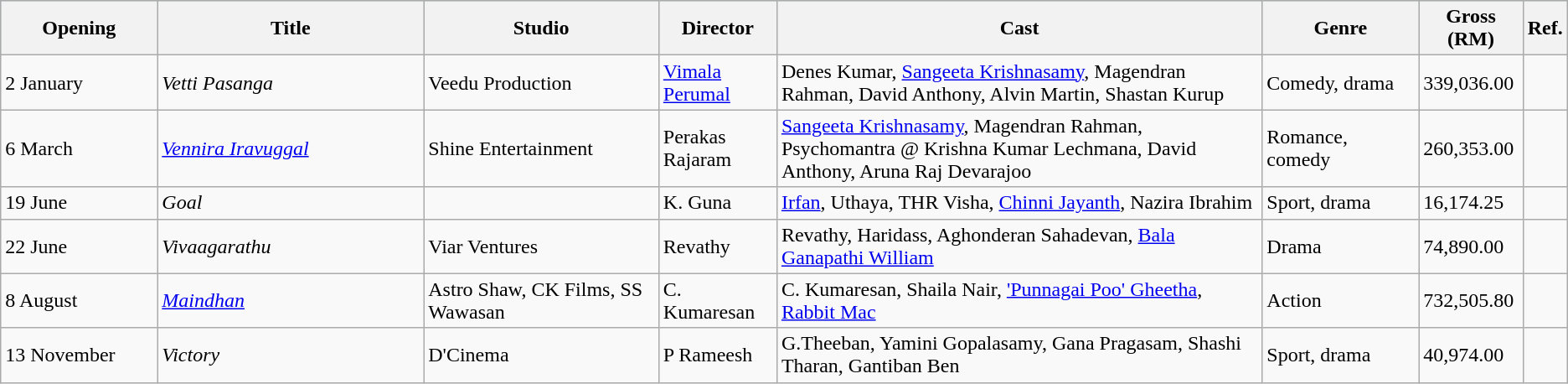<table class="wikitable">
<tr style="background:#b0e0e6; text-align:center;">
<th style="width:10%;">Opening</th>
<th style="width:17%;">Title</th>
<th style="width:15%;">Studio</th>
<th>Director</th>
<th>Cast</th>
<th style="width:10%;">Genre</th>
<th>Gross (RM)</th>
<th>Ref.</th>
</tr>
<tr>
<td>2 January</td>
<td><em>Vetti Pasanga</em></td>
<td>Veedu Production</td>
<td><a href='#'>Vimala Perumal</a></td>
<td>Denes Kumar, <a href='#'>Sangeeta Krishnasamy</a>, Magendran Rahman, David Anthony, Alvin Martin, Shastan Kurup</td>
<td>Comedy, drama</td>
<td>339,036.00</td>
<td></td>
</tr>
<tr>
<td>6 March</td>
<td><em><a href='#'>Vennira Iravuggal</a></em></td>
<td>Shine Entertainment</td>
<td>Perakas Rajaram</td>
<td><a href='#'>Sangeeta Krishnasamy</a>, Magendran Rahman, Psychomantra @ Krishna Kumar Lechmana, David Anthony, Aruna Raj Devarajoo</td>
<td>Romance, comedy</td>
<td>260,353.00</td>
<td></td>
</tr>
<tr>
<td>19 June</td>
<td><em>Goal</em></td>
<td></td>
<td>K. Guna</td>
<td><a href='#'>Irfan</a>, Uthaya, THR Visha, <a href='#'>Chinni Jayanth</a>, Nazira Ibrahim</td>
<td>Sport, drama</td>
<td>16,174.25</td>
<td></td>
</tr>
<tr>
<td>22 June</td>
<td><em>Vivaagarathu</em></td>
<td>Viar Ventures</td>
<td>Revathy</td>
<td>Revathy, Haridass, Aghonderan Sahadevan, <a href='#'>Bala Ganapathi William</a></td>
<td>Drama</td>
<td>74,890.00</td>
<td></td>
</tr>
<tr>
<td>8 August</td>
<td><em><a href='#'>Maindhan</a></em></td>
<td>Astro Shaw, CK Films, SS Wawasan</td>
<td>C. Kumaresan</td>
<td>C. Kumaresan, Shaila Nair, <a href='#'>'Punnagai Poo' Gheetha</a>, <a href='#'>Rabbit Mac</a></td>
<td>Action</td>
<td>732,505.80</td>
<td></td>
</tr>
<tr>
<td>13 November</td>
<td><em>Victory</em></td>
<td>D'Cinema</td>
<td>P Rameesh</td>
<td>G.Theeban, Yamini Gopalasamy, Gana Pragasam, Shashi Tharan, Gantiban Ben</td>
<td>Sport, drama</td>
<td>40,974.00</td>
<td></td>
</tr>
</table>
